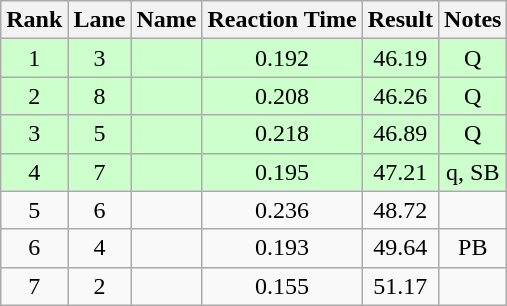<table class="wikitable" style="text-align:center">
<tr>
<th>Rank</th>
<th>Lane</th>
<th>Name</th>
<th>Reaction Time</th>
<th>Result</th>
<th>Notes</th>
</tr>
<tr bgcolor=ccffcc>
<td>1</td>
<td>3</td>
<td align="left"></td>
<td>0.192</td>
<td>46.19</td>
<td>Q</td>
</tr>
<tr bgcolor=ccffcc>
<td>2</td>
<td>8</td>
<td align="left"></td>
<td>0.208</td>
<td>46.26</td>
<td>Q</td>
</tr>
<tr bgcolor=ccffcc>
<td>3</td>
<td>5</td>
<td align="left"></td>
<td>0.218</td>
<td>46.89</td>
<td>Q</td>
</tr>
<tr bgcolor=ccffcc>
<td>4</td>
<td>7</td>
<td align="left"></td>
<td>0.195</td>
<td>47.21</td>
<td>q, SB</td>
</tr>
<tr>
<td>5</td>
<td>6</td>
<td align="left"></td>
<td>0.236</td>
<td>48.72</td>
<td></td>
</tr>
<tr>
<td>6</td>
<td>4</td>
<td align="left"></td>
<td>0.193</td>
<td>49.64</td>
<td>PB</td>
</tr>
<tr>
<td>7</td>
<td>2</td>
<td align="left"></td>
<td>0.155</td>
<td>51.17</td>
<td></td>
</tr>
</table>
